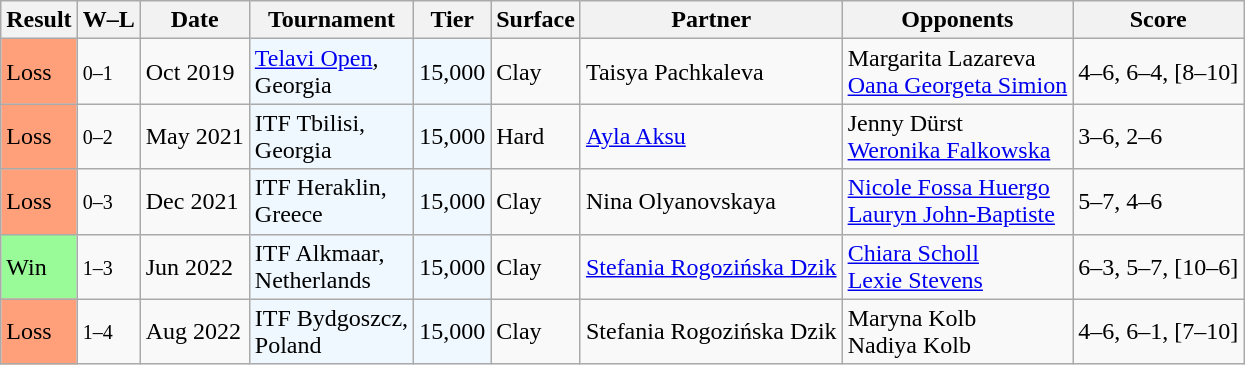<table class="sortable wikitable">
<tr>
<th>Result</th>
<th class="unsortable">W–L</th>
<th>Date</th>
<th>Tournament</th>
<th>Tier</th>
<th>Surface</th>
<th>Partner</th>
<th>Opponents</th>
<th class="unsortable">Score</th>
</tr>
<tr>
<td style="background:#ffa07a;">Loss</td>
<td><small>0–1</small></td>
<td>Oct 2019</td>
<td style="background:#f0f8ff;"><a href='#'>Telavi Open</a>, <br>Georgia</td>
<td style="background:#f0f8ff;">15,000</td>
<td>Clay</td>
<td> Taisya Pachkaleva</td>
<td> Margarita Lazareva <br> <a href='#'>Oana Georgeta Simion</a></td>
<td>4–6, 6–4, [8–10]</td>
</tr>
<tr>
<td style="background:#ffa07a;">Loss</td>
<td><small>0–2</small></td>
<td>May 2021</td>
<td style="background:#f0f8ff;">ITF Tbilisi, <br>Georgia</td>
<td style="background:#f0f8ff;">15,000</td>
<td>Hard</td>
<td> <a href='#'>Ayla Aksu</a></td>
<td> Jenny Dürst <br> <a href='#'>Weronika Falkowska</a></td>
<td>3–6, 2–6</td>
</tr>
<tr>
<td style="background:#ffa07a;">Loss</td>
<td><small>0–3</small></td>
<td>Dec 2021</td>
<td style="background:#f0f8ff;">ITF Heraklin, <br>Greece</td>
<td style="background:#f0f8ff;">15,000</td>
<td>Clay</td>
<td> Nina Olyanovskaya</td>
<td> <a href='#'>Nicole Fossa Huergo</a> <br> <a href='#'>Lauryn John-Baptiste</a></td>
<td>5–7, 4–6</td>
</tr>
<tr>
<td bgcolor=98FB98>Win</td>
<td><small>1–3</small></td>
<td>Jun 2022</td>
<td style="background:#f0f8ff;">ITF Alkmaar, <br>Netherlands</td>
<td style="background:#f0f8ff;">15,000</td>
<td>Clay</td>
<td> <a href='#'>Stefania Rogozińska Dzik</a></td>
<td> <a href='#'>Chiara Scholl</a> <br> <a href='#'>Lexie Stevens</a></td>
<td>6–3, 5–7, [10–6]</td>
</tr>
<tr>
<td style="background:#ffa07a;">Loss</td>
<td><small>1–4</small></td>
<td>Aug 2022</td>
<td style="background:#f0f8ff;">ITF Bydgoszcz, <br>Poland</td>
<td style="background:#f0f8ff;">15,000</td>
<td>Clay</td>
<td> Stefania Rogozińska Dzik</td>
<td> Maryna Kolb <br> Nadiya Kolb</td>
<td>4–6, 6–1, [7–10]</td>
</tr>
</table>
